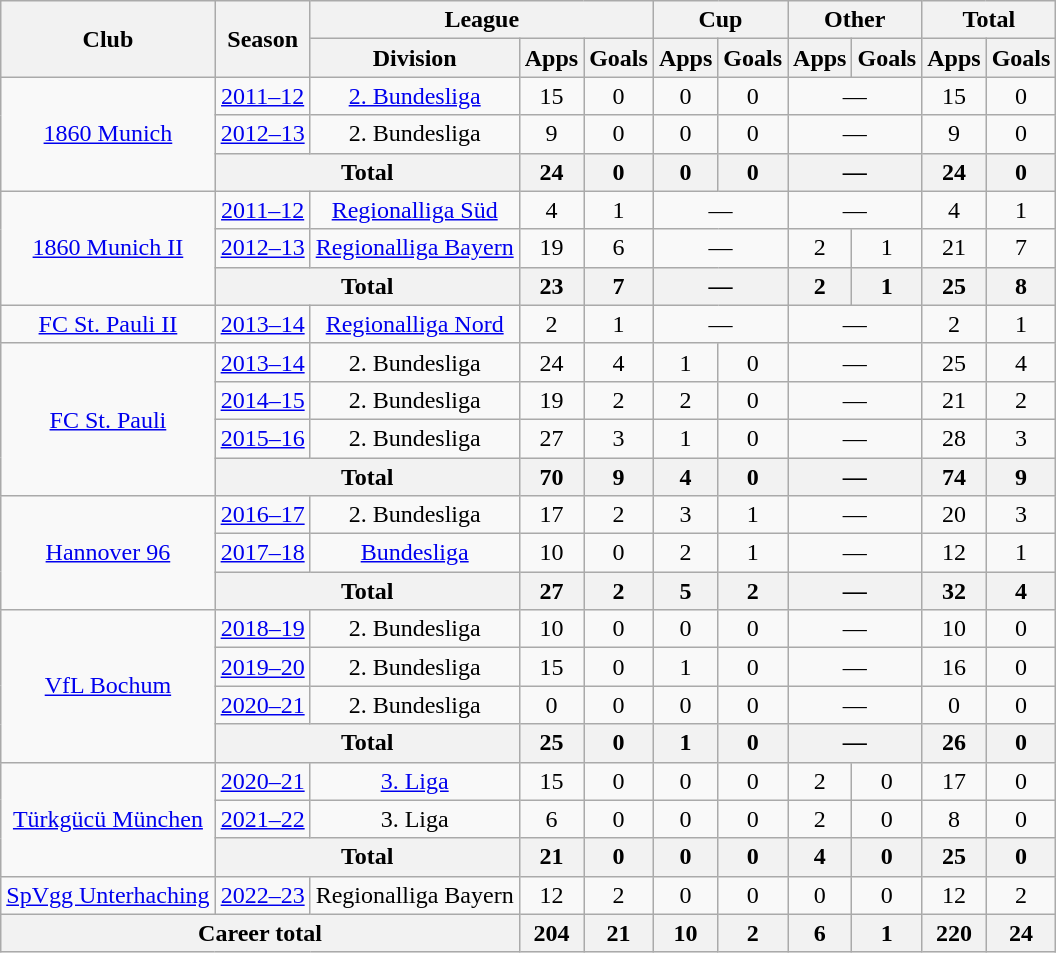<table class="wikitable" style="text-align:center">
<tr>
<th rowspan="2">Club</th>
<th rowspan="2">Season</th>
<th colspan="3">League</th>
<th colspan="2">Cup</th>
<th colspan="2">Other</th>
<th colspan="2">Total</th>
</tr>
<tr>
<th>Division</th>
<th>Apps</th>
<th>Goals</th>
<th>Apps</th>
<th>Goals</th>
<th>Apps</th>
<th>Goals</th>
<th>Apps</th>
<th>Goals</th>
</tr>
<tr>
<td rowspan="3"><a href='#'>1860 Munich</a></td>
<td><a href='#'>2011–12</a></td>
<td><a href='#'>2. Bundesliga</a></td>
<td>15</td>
<td>0</td>
<td>0</td>
<td>0</td>
<td colspan="2">—</td>
<td>15</td>
<td>0</td>
</tr>
<tr>
<td><a href='#'>2012–13</a></td>
<td>2. Bundesliga</td>
<td>9</td>
<td>0</td>
<td>0</td>
<td>0</td>
<td colspan="2">—</td>
<td>9</td>
<td>0</td>
</tr>
<tr>
<th colspan="2">Total</th>
<th>24</th>
<th>0</th>
<th>0</th>
<th>0</th>
<th colspan="2">—</th>
<th>24</th>
<th>0</th>
</tr>
<tr>
<td rowspan="3"><a href='#'>1860 Munich II</a></td>
<td><a href='#'>2011–12</a></td>
<td><a href='#'>Regionalliga Süd</a></td>
<td>4</td>
<td>1</td>
<td colspan="2">—</td>
<td colspan="2">—</td>
<td>4</td>
<td>1</td>
</tr>
<tr>
<td><a href='#'>2012–13</a></td>
<td><a href='#'>Regionalliga Bayern</a></td>
<td>19</td>
<td>6</td>
<td colspan="2">—</td>
<td>2</td>
<td>1</td>
<td>21</td>
<td>7</td>
</tr>
<tr>
<th colspan="2">Total</th>
<th>23</th>
<th>7</th>
<th colspan="2">—</th>
<th>2</th>
<th>1</th>
<th>25</th>
<th>8</th>
</tr>
<tr>
<td><a href='#'>FC St. Pauli II</a></td>
<td><a href='#'>2013–14</a></td>
<td><a href='#'>Regionalliga Nord</a></td>
<td>2</td>
<td>1</td>
<td colspan="2">—</td>
<td colspan="2">—</td>
<td>2</td>
<td>1</td>
</tr>
<tr>
<td rowspan="4"><a href='#'>FC St. Pauli</a></td>
<td><a href='#'>2013–14</a></td>
<td>2. Bundesliga</td>
<td>24</td>
<td>4</td>
<td>1</td>
<td>0</td>
<td colspan="2">—</td>
<td>25</td>
<td>4</td>
</tr>
<tr>
<td><a href='#'>2014–15</a></td>
<td>2. Bundesliga</td>
<td>19</td>
<td>2</td>
<td>2</td>
<td>0</td>
<td colspan="2">—</td>
<td>21</td>
<td>2</td>
</tr>
<tr>
<td><a href='#'>2015–16</a></td>
<td>2. Bundesliga</td>
<td>27</td>
<td>3</td>
<td>1</td>
<td>0</td>
<td colspan="2">—</td>
<td>28</td>
<td>3</td>
</tr>
<tr>
<th colspan="2">Total</th>
<th>70</th>
<th>9</th>
<th>4</th>
<th>0</th>
<th colspan="2">—</th>
<th>74</th>
<th>9</th>
</tr>
<tr>
<td rowspan="3"><a href='#'>Hannover 96</a></td>
<td><a href='#'>2016–17</a></td>
<td>2. Bundesliga</td>
<td>17</td>
<td>2</td>
<td>3</td>
<td>1</td>
<td colspan="2">—</td>
<td>20</td>
<td>3</td>
</tr>
<tr>
<td><a href='#'>2017–18</a></td>
<td><a href='#'>Bundesliga</a></td>
<td>10</td>
<td>0</td>
<td>2</td>
<td>1</td>
<td colspan="2">—</td>
<td>12</td>
<td>1</td>
</tr>
<tr>
<th colspan="2">Total</th>
<th>27</th>
<th>2</th>
<th>5</th>
<th>2</th>
<th colspan="2">—</th>
<th>32</th>
<th>4</th>
</tr>
<tr>
<td rowspan="4"><a href='#'>VfL Bochum</a></td>
<td><a href='#'>2018–19</a></td>
<td>2. Bundesliga</td>
<td>10</td>
<td>0</td>
<td>0</td>
<td>0</td>
<td colspan="2">—</td>
<td>10</td>
<td>0</td>
</tr>
<tr>
<td><a href='#'>2019–20</a></td>
<td>2. Bundesliga</td>
<td>15</td>
<td>0</td>
<td>1</td>
<td>0</td>
<td colspan="2">—</td>
<td>16</td>
<td>0</td>
</tr>
<tr>
<td><a href='#'>2020–21</a></td>
<td>2. Bundesliga</td>
<td>0</td>
<td>0</td>
<td>0</td>
<td>0</td>
<td colspan="2">—</td>
<td>0</td>
<td>0</td>
</tr>
<tr>
<th colspan="2">Total</th>
<th>25</th>
<th>0</th>
<th>1</th>
<th>0</th>
<th colspan="2">—</th>
<th>26</th>
<th>0</th>
</tr>
<tr>
<td rowspan="3"><a href='#'>Türkgücü München</a></td>
<td><a href='#'>2020–21</a></td>
<td><a href='#'>3. Liga</a></td>
<td>15</td>
<td>0</td>
<td>0</td>
<td>0</td>
<td>2</td>
<td>0</td>
<td>17</td>
<td>0</td>
</tr>
<tr>
<td><a href='#'>2021–22</a></td>
<td>3. Liga</td>
<td>6</td>
<td>0</td>
<td>0</td>
<td>0</td>
<td>2</td>
<td>0</td>
<td>8</td>
<td>0</td>
</tr>
<tr>
<th colspan="2">Total</th>
<th>21</th>
<th>0</th>
<th>0</th>
<th>0</th>
<th>4</th>
<th>0</th>
<th>25</th>
<th>0</th>
</tr>
<tr>
<td><a href='#'>SpVgg Unterhaching</a></td>
<td><a href='#'>2022–23</a></td>
<td>Regionalliga Bayern</td>
<td>12</td>
<td>2</td>
<td>0</td>
<td>0</td>
<td>0</td>
<td>0</td>
<td>12</td>
<td>2</td>
</tr>
<tr>
<th colspan="3">Career total</th>
<th>204</th>
<th>21</th>
<th>10</th>
<th>2</th>
<th>6</th>
<th>1</th>
<th>220</th>
<th>24</th>
</tr>
</table>
